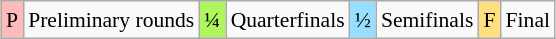<table class="wikitable" style="margin:0.5em auto; font-size:90%; line-height:1.25em;">
<tr>
<td bgcolor="#FFBBBB" align=center>P</td>
<td>Preliminary rounds</td>
<td bgcolor="#AFF55B" align=center>¼</td>
<td>Quarterfinals</td>
<td bgcolor="#97DEFF" align=center>½</td>
<td>Semifinals</td>
<td bgcolor="#FFDF80" align=center>F</td>
<td>Final</td>
</tr>
</table>
